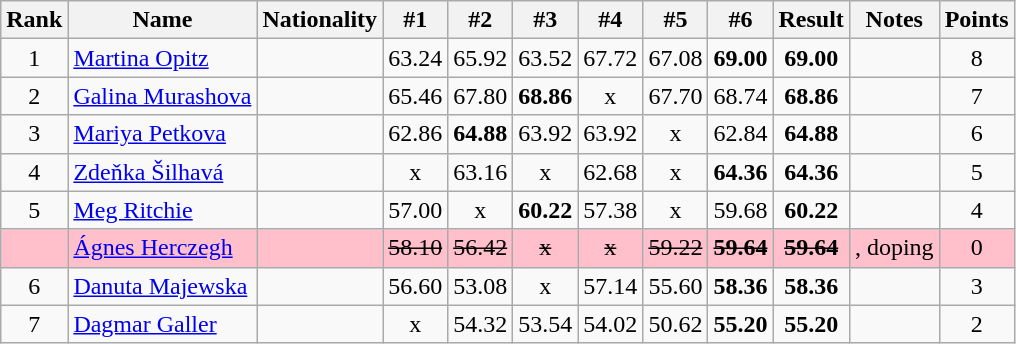<table class="wikitable sortable" style="text-align:center">
<tr>
<th>Rank</th>
<th>Name</th>
<th>Nationality</th>
<th>#1</th>
<th>#2</th>
<th>#3</th>
<th>#4</th>
<th>#5</th>
<th>#6</th>
<th>Result</th>
<th>Notes</th>
<th>Points</th>
</tr>
<tr>
<td>1</td>
<td align=left><a href='#'>Martina Opitz</a></td>
<td align=left></td>
<td>63.24</td>
<td>65.92</td>
<td>63.52</td>
<td>67.72</td>
<td>67.08</td>
<td><strong>69.00</strong></td>
<td><strong>69.00</strong></td>
<td></td>
<td>8</td>
</tr>
<tr>
<td>2</td>
<td align=left><a href='#'>Galina Murashova</a></td>
<td align=left></td>
<td>65.46</td>
<td>67.80</td>
<td><strong>68.86</strong></td>
<td>x</td>
<td>67.70</td>
<td>68.74</td>
<td><strong>68.86</strong></td>
<td></td>
<td>7</td>
</tr>
<tr>
<td>3</td>
<td align=left><a href='#'>Mariya Petkova</a></td>
<td align=left></td>
<td>62.86</td>
<td><strong>64.88</strong></td>
<td>63.92</td>
<td>63.92</td>
<td>x</td>
<td>62.84</td>
<td><strong>64.88</strong></td>
<td></td>
<td>6</td>
</tr>
<tr>
<td>4</td>
<td align=left><a href='#'>Zdeňka Šilhavá</a></td>
<td align=left></td>
<td>x</td>
<td>63.16</td>
<td>x</td>
<td>62.68</td>
<td>x</td>
<td><strong>64.36</strong></td>
<td><strong>64.36</strong></td>
<td></td>
<td>5</td>
</tr>
<tr>
<td>5</td>
<td align=left><a href='#'>Meg Ritchie</a></td>
<td align=left></td>
<td>57.00</td>
<td>x</td>
<td><strong>60.22</strong></td>
<td>57.38</td>
<td>x</td>
<td>59.68</td>
<td><strong>60.22</strong></td>
<td></td>
<td>4</td>
</tr>
<tr bgcolor=pink>
<td></td>
<td align=left><a href='#'>Ágnes Herczegh</a></td>
<td align=left></td>
<td><s>58.10</s></td>
<td><s>56.42</s></td>
<td><s>x</s></td>
<td><s>x</s></td>
<td><s>59.22</s></td>
<td><s><strong>59.64</strong></s></td>
<td><s><strong>59.64</strong></s></td>
<td>, doping</td>
<td>0</td>
</tr>
<tr>
<td>6</td>
<td align=left><a href='#'>Danuta Majewska</a></td>
<td align=left></td>
<td>56.60</td>
<td>53.08</td>
<td>x</td>
<td>57.14</td>
<td>55.60</td>
<td><strong>58.36</strong></td>
<td><strong>58.36</strong></td>
<td></td>
<td>3</td>
</tr>
<tr>
<td>7</td>
<td align=left><a href='#'>Dagmar Galler</a></td>
<td align=left></td>
<td>x</td>
<td>54.32</td>
<td>53.54</td>
<td>54.02</td>
<td>50.62</td>
<td><strong>55.20</strong></td>
<td><strong>55.20</strong></td>
<td></td>
<td>2</td>
</tr>
</table>
